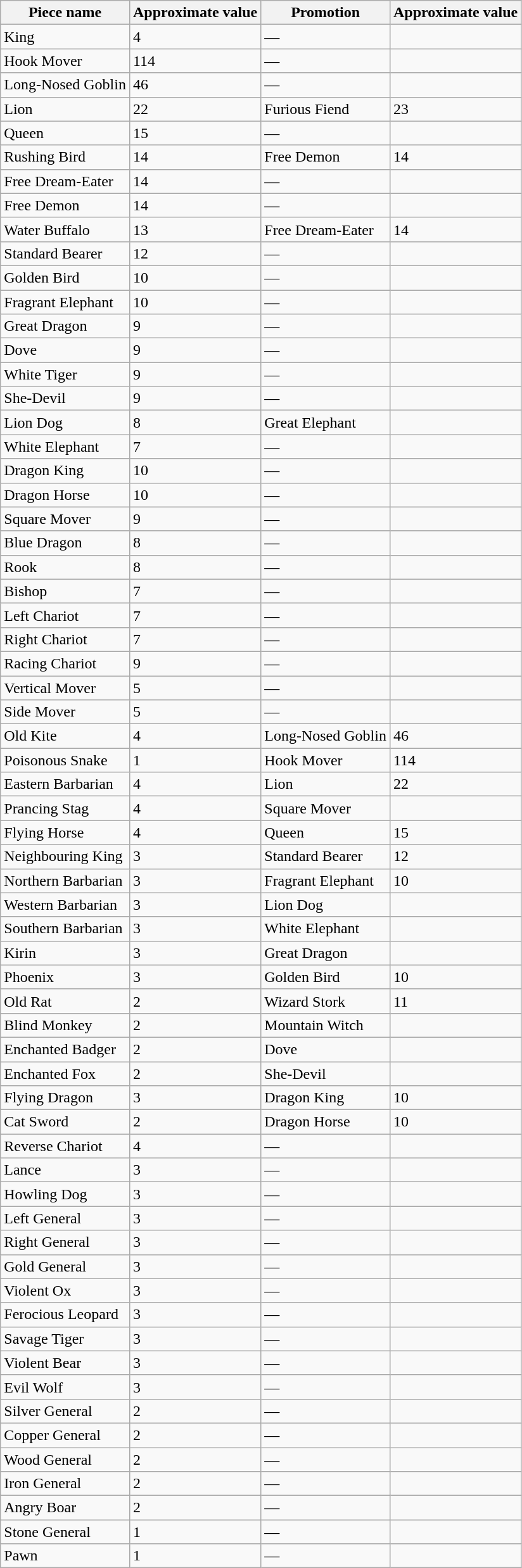<table class="wikitable sortable">
<tr>
<th>Piece name</th>
<th>Approximate value</th>
<th>Promotion</th>
<th>Approximate value</th>
</tr>
<tr>
<td>King</td>
<td>4</td>
<td>—</td>
<td></td>
</tr>
<tr>
<td>Hook Mover</td>
<td>114</td>
<td>—</td>
<td></td>
</tr>
<tr>
<td>Long-Nosed Goblin</td>
<td>46</td>
<td>—</td>
<td></td>
</tr>
<tr>
<td>Lion</td>
<td>22</td>
<td>Furious Fiend</td>
<td>23</td>
</tr>
<tr>
<td>Queen</td>
<td>15</td>
<td>—</td>
<td></td>
</tr>
<tr>
<td>Rushing Bird</td>
<td>14</td>
<td>Free Demon</td>
<td>14</td>
</tr>
<tr>
<td>Free Dream-Eater</td>
<td>14</td>
<td>—</td>
<td></td>
</tr>
<tr>
<td>Free Demon</td>
<td>14</td>
<td>—</td>
<td></td>
</tr>
<tr>
<td>Water Buffalo</td>
<td>13</td>
<td>Free Dream-Eater</td>
<td>14</td>
</tr>
<tr>
<td>Standard Bearer</td>
<td>12</td>
<td>—</td>
<td></td>
</tr>
<tr>
<td>Golden Bird</td>
<td>10</td>
<td>—</td>
<td></td>
</tr>
<tr>
<td>Fragrant Elephant</td>
<td>10</td>
<td>—</td>
<td></td>
</tr>
<tr>
<td>Great Dragon</td>
<td>9</td>
<td>—</td>
<td></td>
</tr>
<tr>
<td>Dove</td>
<td>9</td>
<td>—</td>
<td></td>
</tr>
<tr>
<td>White Tiger</td>
<td>9</td>
<td>—</td>
<td></td>
</tr>
<tr>
<td>She-Devil</td>
<td>9</td>
<td>—</td>
<td></td>
</tr>
<tr>
<td>Lion Dog</td>
<td>8</td>
<td>Great Elephant</td>
<td></td>
</tr>
<tr>
<td>White Elephant</td>
<td>7</td>
<td>—</td>
<td></td>
</tr>
<tr>
<td>Dragon King</td>
<td>10</td>
<td>—</td>
<td></td>
</tr>
<tr>
<td>Dragon Horse</td>
<td>10</td>
<td>—</td>
<td></td>
</tr>
<tr>
<td>Square Mover</td>
<td>9</td>
<td>—</td>
<td></td>
</tr>
<tr>
<td>Blue Dragon</td>
<td>8</td>
<td>—</td>
<td></td>
</tr>
<tr>
<td>Rook</td>
<td>8</td>
<td>—</td>
<td></td>
</tr>
<tr>
<td>Bishop</td>
<td>7</td>
<td>—</td>
<td></td>
</tr>
<tr>
<td>Left Chariot</td>
<td>7</td>
<td>—</td>
<td></td>
</tr>
<tr>
<td>Right Chariot</td>
<td>7</td>
<td>—</td>
<td></td>
</tr>
<tr>
<td>Racing Chariot</td>
<td>9</td>
<td>—</td>
<td></td>
</tr>
<tr>
<td>Vertical Mover</td>
<td>5</td>
<td>—</td>
<td></td>
</tr>
<tr>
<td>Side Mover</td>
<td>5</td>
<td>—</td>
<td></td>
</tr>
<tr>
<td>Old Kite</td>
<td>4</td>
<td>Long-Nosed Goblin</td>
<td>46</td>
</tr>
<tr>
<td>Poisonous Snake</td>
<td>1</td>
<td>Hook Mover</td>
<td>114</td>
</tr>
<tr>
<td>Eastern Barbarian</td>
<td>4</td>
<td>Lion</td>
<td>22</td>
</tr>
<tr>
<td>Prancing Stag</td>
<td>4</td>
<td>Square Mover</td>
<td></td>
</tr>
<tr>
<td>Flying Horse</td>
<td>4</td>
<td>Queen</td>
<td>15</td>
</tr>
<tr>
<td>Neighbouring King</td>
<td>3</td>
<td>Standard Bearer</td>
<td>12</td>
</tr>
<tr>
<td>Northern Barbarian</td>
<td>3</td>
<td>Fragrant Elephant</td>
<td>10</td>
</tr>
<tr>
<td>Western Barbarian</td>
<td>3</td>
<td>Lion Dog</td>
<td></td>
</tr>
<tr>
<td>Southern Barbarian</td>
<td>3</td>
<td>White Elephant</td>
<td></td>
</tr>
<tr>
<td>Kirin</td>
<td>3</td>
<td>Great Dragon</td>
<td></td>
</tr>
<tr>
<td>Phoenix</td>
<td>3</td>
<td>Golden Bird</td>
<td>10</td>
</tr>
<tr>
<td>Old Rat</td>
<td>2</td>
<td>Wizard Stork</td>
<td>11</td>
</tr>
<tr>
<td>Blind Monkey</td>
<td>2</td>
<td>Mountain Witch</td>
<td></td>
</tr>
<tr>
<td>Enchanted Badger</td>
<td>2</td>
<td>Dove</td>
<td></td>
</tr>
<tr>
<td>Enchanted Fox</td>
<td>2</td>
<td>She-Devil</td>
<td></td>
</tr>
<tr>
<td>Flying Dragon</td>
<td>3</td>
<td>Dragon King</td>
<td>10</td>
</tr>
<tr>
<td>Cat Sword</td>
<td>2</td>
<td>Dragon Horse</td>
<td>10</td>
</tr>
<tr>
<td>Reverse Chariot</td>
<td>4</td>
<td>—</td>
<td></td>
</tr>
<tr>
<td>Lance</td>
<td>3</td>
<td>—</td>
<td></td>
</tr>
<tr>
<td>Howling Dog</td>
<td>3</td>
<td>—</td>
<td></td>
</tr>
<tr>
<td>Left General</td>
<td>3</td>
<td>—</td>
<td></td>
</tr>
<tr>
<td>Right General</td>
<td>3</td>
<td>—</td>
<td></td>
</tr>
<tr>
<td>Gold General</td>
<td>3</td>
<td>—</td>
<td></td>
</tr>
<tr>
<td>Violent Ox</td>
<td>3</td>
<td>—</td>
<td></td>
</tr>
<tr>
<td>Ferocious Leopard</td>
<td>3</td>
<td>—</td>
<td></td>
</tr>
<tr>
<td>Savage Tiger</td>
<td>3</td>
<td>—</td>
<td></td>
</tr>
<tr>
<td>Violent Bear</td>
<td>3</td>
<td>—</td>
<td></td>
</tr>
<tr>
<td>Evil Wolf</td>
<td>3</td>
<td>—</td>
<td></td>
</tr>
<tr>
<td>Silver General</td>
<td>2</td>
<td>—</td>
<td></td>
</tr>
<tr>
<td>Copper General</td>
<td>2</td>
<td>—</td>
<td></td>
</tr>
<tr>
<td>Wood General</td>
<td>2</td>
<td>—</td>
<td></td>
</tr>
<tr>
<td>Iron General</td>
<td>2</td>
<td>—</td>
<td></td>
</tr>
<tr>
<td>Angry Boar</td>
<td>2</td>
<td>—</td>
<td></td>
</tr>
<tr>
<td>Stone General</td>
<td>1</td>
<td>—</td>
<td></td>
</tr>
<tr>
<td>Pawn</td>
<td>1</td>
<td>—</td>
<td></td>
</tr>
</table>
